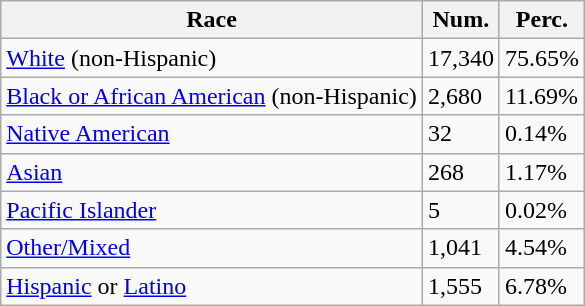<table class="wikitable">
<tr>
<th>Race</th>
<th>Num.</th>
<th>Perc.</th>
</tr>
<tr>
<td><a href='#'>White</a> (non-Hispanic)</td>
<td>17,340</td>
<td>75.65%</td>
</tr>
<tr>
<td><a href='#'>Black or African American</a> (non-Hispanic)</td>
<td>2,680</td>
<td>11.69%</td>
</tr>
<tr>
<td><a href='#'>Native American</a></td>
<td>32</td>
<td>0.14%</td>
</tr>
<tr>
<td><a href='#'>Asian</a></td>
<td>268</td>
<td>1.17%</td>
</tr>
<tr>
<td><a href='#'>Pacific Islander</a></td>
<td>5</td>
<td>0.02%</td>
</tr>
<tr>
<td><a href='#'>Other/Mixed</a></td>
<td>1,041</td>
<td>4.54%</td>
</tr>
<tr>
<td><a href='#'>Hispanic</a> or <a href='#'>Latino</a></td>
<td>1,555</td>
<td>6.78%</td>
</tr>
</table>
